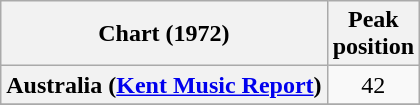<table class="wikitable sortable plainrowheaders" style="text-align:center">
<tr>
<th>Chart (1972)</th>
<th>Peak<br>position</th>
</tr>
<tr>
<th scope="row">Australia (<a href='#'>Kent Music Report</a>)</th>
<td>42</td>
</tr>
<tr>
</tr>
</table>
